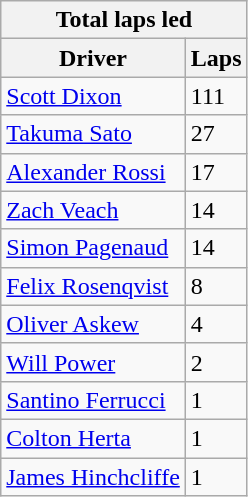<table class="wikitable">
<tr>
<th colspan=2>Total laps led</th>
</tr>
<tr>
<th>Driver</th>
<th>Laps</th>
</tr>
<tr>
<td><a href='#'>Scott Dixon</a></td>
<td>111</td>
</tr>
<tr>
<td><a href='#'>Takuma Sato</a></td>
<td>27</td>
</tr>
<tr>
<td><a href='#'>Alexander Rossi</a></td>
<td>17</td>
</tr>
<tr>
<td><a href='#'>Zach Veach</a></td>
<td>14</td>
</tr>
<tr>
<td><a href='#'>Simon Pagenaud</a></td>
<td>14</td>
</tr>
<tr>
<td><a href='#'>Felix Rosenqvist</a></td>
<td>8</td>
</tr>
<tr>
<td><a href='#'>Oliver Askew</a></td>
<td>4</td>
</tr>
<tr>
<td><a href='#'>Will Power</a></td>
<td>2</td>
</tr>
<tr>
<td><a href='#'>Santino Ferrucci</a></td>
<td>1</td>
</tr>
<tr>
<td><a href='#'>Colton Herta</a></td>
<td>1</td>
</tr>
<tr>
<td><a href='#'>James Hinchcliffe</a></td>
<td>1</td>
</tr>
</table>
